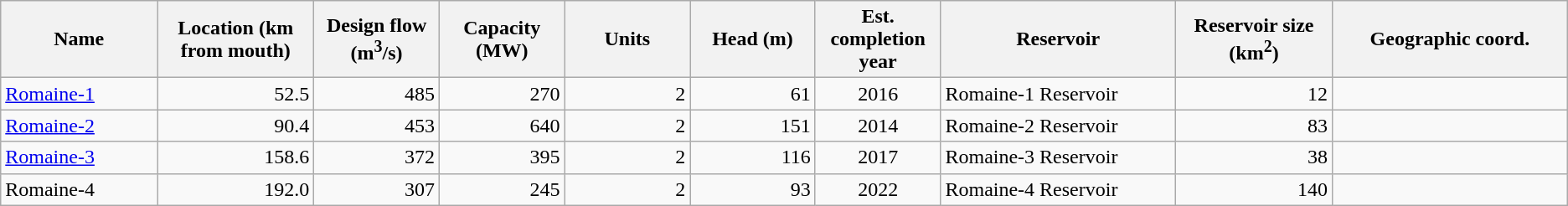<table class="wikitable sortable">
<tr>
<th width="10%">Name</th>
<th width="10%">Location (km from mouth)</th>
<th width="8%">Design flow (m<sup>3</sup>/s)</th>
<th width="8%">Capacity (MW)</th>
<th width="8%">Units</th>
<th width="8%">Head (m)</th>
<th width="8%">Est. completion year</th>
<th width="15%">Reservoir</th>
<th width="10%">Reservoir size (km<sup>2</sup>)</th>
<th width="15%">Geographic coord.</th>
</tr>
<tr>
<td><a href='#'>Romaine-1</a></td>
<td align="right">52.5</td>
<td align="right">485</td>
<td align="right">270</td>
<td align="right">2</td>
<td align="right">61</td>
<td align="center">2016</td>
<td>Romaine-1 Reservoir</td>
<td align="right">12</td>
<td></td>
</tr>
<tr>
<td><a href='#'>Romaine-2</a></td>
<td align="right">90.4</td>
<td align="right">453</td>
<td align="right">640</td>
<td align="right">2</td>
<td align="right">151</td>
<td align="center">2014</td>
<td>Romaine-2 Reservoir</td>
<td align="right">83</td>
<td></td>
</tr>
<tr>
<td><a href='#'>Romaine-3</a></td>
<td align="right">158.6</td>
<td align="right">372</td>
<td align="right">395</td>
<td align="right">2</td>
<td align="right">116</td>
<td align="center">2017</td>
<td>Romaine-3 Reservoir</td>
<td align="right">38</td>
<td></td>
</tr>
<tr>
<td>Romaine-4</td>
<td align="right">192.0</td>
<td align="right">307</td>
<td align="right">245</td>
<td align="right">2</td>
<td align="right">93</td>
<td align="center">2022</td>
<td>Romaine-4 Reservoir</td>
<td align="right">140</td>
<td></td>
</tr>
</table>
